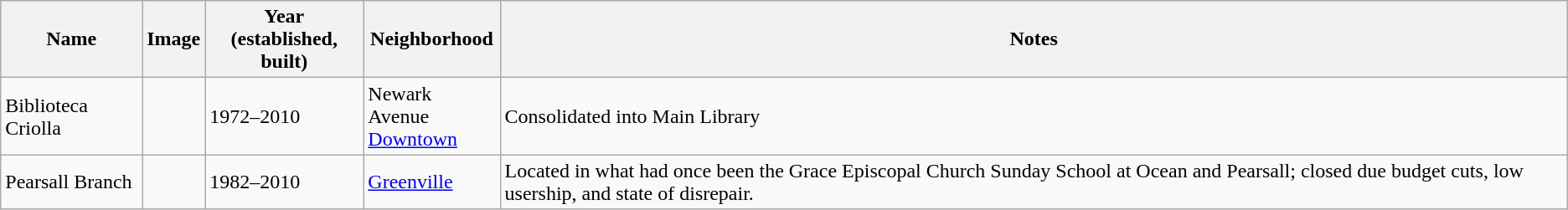<table class="wikitable sortable">
<tr>
<th>Name</th>
<th>Image</th>
<th>Year<br>(established, built)</th>
<th>Neighborhood</th>
<th class="unsortable">Notes</th>
</tr>
<tr>
<td>Biblioteca Criolla</td>
<td></td>
<td>1972–2010</td>
<td>Newark Avenue<br><a href='#'>Downtown</a></td>
<td>Consolidated into Main Library</td>
</tr>
<tr>
<td>Pearsall Branch</td>
<td></td>
<td>1982–2010</td>
<td><a href='#'>Greenville</a></td>
<td>Located in what had once been the Grace Episcopal Church Sunday School at Ocean and Pearsall; closed due budget cuts, low usership, and state of disrepair.</td>
</tr>
</table>
